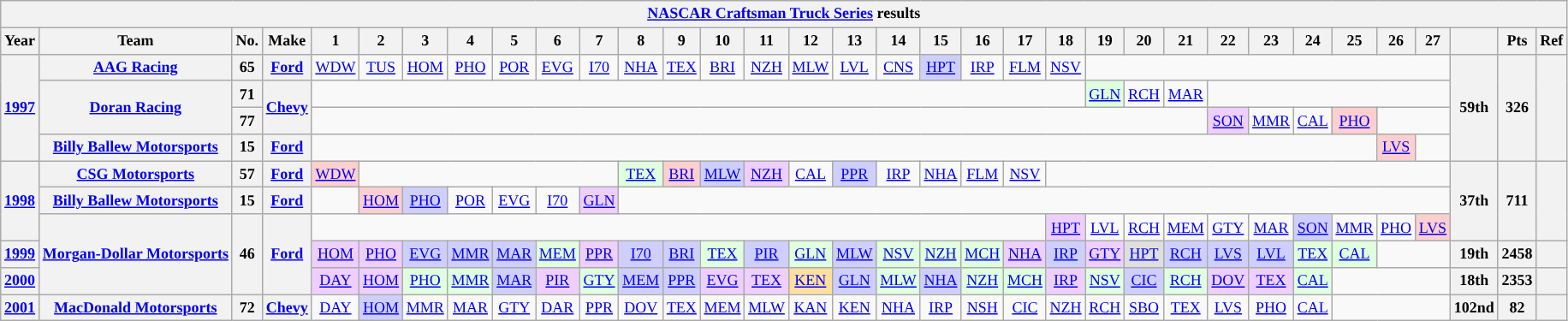<table class="wikitable" style="text-align:center; font-size:75%">
<tr>
<th colspan=34><a href='#'>NASCAR Craftsman Truck Series</a> results</th>
</tr>
<tr>
<th>Year</th>
<th>Team</th>
<th>No.</th>
<th>Make</th>
<th>1</th>
<th>2</th>
<th>3</th>
<th>4</th>
<th>5</th>
<th>6</th>
<th>7</th>
<th>8</th>
<th>9</th>
<th>10</th>
<th>11</th>
<th>12</th>
<th>13</th>
<th>14</th>
<th>15</th>
<th>16</th>
<th>17</th>
<th>18</th>
<th>19</th>
<th>20</th>
<th>21</th>
<th>22</th>
<th>23</th>
<th>24</th>
<th>25</th>
<th>26</th>
<th>27</th>
<th></th>
<th>Pts</th>
<th>Ref</th>
</tr>
<tr>
<th rowspan=4><a href='#'>1997</a></th>
<th><a href='#'>AAG Racing</a></th>
<th>65</th>
<th><a href='#'>Ford</a></th>
<td><a href='#'>WDW</a></td>
<td><a href='#'>TUS</a></td>
<td><a href='#'>HOM</a></td>
<td><a href='#'>PHO</a></td>
<td><a href='#'>POR</a></td>
<td><a href='#'>EVG</a></td>
<td><a href='#'>I70</a></td>
<td><a href='#'>NHA</a></td>
<td><a href='#'>TEX</a></td>
<td><a href='#'>BRI</a></td>
<td><a href='#'>NZH</a></td>
<td><a href='#'>MLW</a></td>
<td><a href='#'>LVL</a></td>
<td><a href='#'>CNS</a></td>
<td style="background:#CFCFFF;"><a href='#'>HPT</a><br></td>
<td><a href='#'>IRP</a></td>
<td><a href='#'>FLM</a></td>
<td><a href='#'>NSV</a></td>
<td colspan=9></td>
<th rowspan=4>59th</th>
<th rowspan=4>326</th>
<th rowspan=4></th>
</tr>
<tr>
<th rowspan=2><a href='#'>Doran Racing</a></th>
<th>71</th>
<th rowspan=2><a href='#'>Chevy</a></th>
<td colspan=18></td>
<td style="background:#DFFFDF;"><a href='#'>GLN</a><br></td>
<td><a href='#'>RCH</a></td>
<td><a href='#'>MAR</a></td>
<td colspan=6></td>
</tr>
<tr>
<th>77</th>
<td colspan=21></td>
<td style="background:#EFCFFF;"><a href='#'>SON</a><br></td>
<td><a href='#'>MMR</a></td>
<td><a href='#'>CAL</a></td>
<td style="background:#FFCFCF;"><a href='#'>PHO</a><br></td>
<td colspan=2></td>
</tr>
<tr>
<th><a href='#'>Billy Ballew Motorsports</a></th>
<th>15</th>
<th><a href='#'>Ford</a></th>
<td colspan=25></td>
<td style="background:#FFCFCF;"><a href='#'>LVS</a><br></td>
<td></td>
</tr>
<tr>
<th rowspan=3><a href='#'>1998</a></th>
<th><a href='#'>CSG Motorsports</a></th>
<th>57</th>
<th><a href='#'>Ford</a></th>
<td style="background:#FFCFCF;"><a href='#'>WDW</a><br></td>
<td colspan=6></td>
<td style="background:#DFFFDF;"><a href='#'>TEX</a><br></td>
<td style="background:#FFCFCF;"><a href='#'>BRI</a><br></td>
<td style="background:#CFCFFF;"><a href='#'>MLW</a><br></td>
<td style="background:#EFCFFF;"><a href='#'>NZH</a><br></td>
<td><a href='#'>CAL</a></td>
<td style="background:#CFCFFF;"><a href='#'>PPR</a><br></td>
<td><a href='#'>IRP</a></td>
<td><a href='#'>NHA</a></td>
<td><a href='#'>FLM</a></td>
<td><a href='#'>NSV</a></td>
<td colspan=10></td>
<th rowspan=3>37th</th>
<th rowspan=3>711</th>
<th rowspan=3></th>
</tr>
<tr>
<th><a href='#'>Billy Ballew Motorsports</a></th>
<th>15</th>
<th><a href='#'>Ford</a></th>
<td></td>
<td style="background:#FFCFCF;"><a href='#'>HOM</a><br></td>
<td style="background:#CFCFFF;"><a href='#'>PHO</a><br></td>
<td><a href='#'>POR</a></td>
<td><a href='#'>EVG</a></td>
<td><a href='#'>I70</a></td>
<td style="background:#EFCFFF;"><a href='#'>GLN</a><br></td>
<td colspan=20></td>
</tr>
<tr>
<th rowspan=3><a href='#'>Morgan-Dollar Motorsports</a></th>
<th rowspan=3>46</th>
<th rowspan=3><a href='#'>Ford</a></th>
<td colspan=17></td>
<td style="background:#EFCFFF;"><a href='#'>HPT</a><br></td>
<td><a href='#'>LVL</a></td>
<td><a href='#'>RCH</a></td>
<td><a href='#'>MEM</a></td>
<td><a href='#'>GTY</a></td>
<td><a href='#'>MAR</a></td>
<td style="background:#CFCFFF;"><a href='#'>SON</a><br></td>
<td><a href='#'>MMR</a></td>
<td><a href='#'>PHO</a></td>
<td style="background:#FFCFCF;"><a href='#'>LVS</a><br></td>
</tr>
<tr>
<th><a href='#'>1999</a></th>
<td style="background:#EFCFFF;"><a href='#'>HOM</a><br></td>
<td style="background:#EFCFFF;"><a href='#'>PHO</a><br></td>
<td style="background:#CFCFFF;"><a href='#'>EVG</a><br></td>
<td style="background:#CFCFFF;"><a href='#'>MMR</a><br></td>
<td style="background:#CFCFFF;"><a href='#'>MAR</a><br></td>
<td style="background:#DFFFDF;"><a href='#'>MEM</a><br></td>
<td style="background:#EFCFFF;"><a href='#'>PPR</a><br></td>
<td style="background:#CFCFFF;"><a href='#'>I70</a><br></td>
<td style="background:#CFCFFF;"><a href='#'>BRI</a><br></td>
<td style="background:#DFFFDF;"><a href='#'>TEX</a><br></td>
<td style="background:#CFCFFF;"><a href='#'>PIR</a><br></td>
<td style="background:#DFFFDF;"><a href='#'>GLN</a><br></td>
<td style="background:#CFCFFF;"><a href='#'>MLW</a><br></td>
<td style="background:#DFFFDF;"><a href='#'>NSV</a><br></td>
<td style="background:#DFFFDF;"><a href='#'>NZH</a><br></td>
<td style="background:#DFFFDF;"><a href='#'>MCH</a><br></td>
<td style="background:#EFCFFF;"><a href='#'>NHA</a><br></td>
<td style="background:#CFCFFF;"><a href='#'>IRP</a><br></td>
<td style="background:#EFCFFF;"><a href='#'>GTY</a><br></td>
<td style="background:#DFDFDF;"><a href='#'>HPT</a><br></td>
<td style="background:#CFCFFF;"><a href='#'>RCH</a><br></td>
<td style="background:#CFCFFF;"><a href='#'>LVS</a><br></td>
<td style="background:#CFCFFF;"><a href='#'>LVL</a><br></td>
<td style="background:#DFFFDF;"><a href='#'>TEX</a><br></td>
<td style="background:#DFFFDF;"><a href='#'>CAL</a><br></td>
<td colspan=2></td>
<th>19th</th>
<th>2458</th>
<th></th>
</tr>
<tr>
<th><a href='#'>2000</a></th>
<td style="background:#EFCFFF;"><a href='#'>DAY</a><br></td>
<td style="background:#EFCFFF;"><a href='#'>HOM</a><br></td>
<td style="background:#DFFFDF;"><a href='#'>PHO</a><br></td>
<td style="background:#DFFFDF;"><a href='#'>MMR</a><br></td>
<td style="background:#CFCFFF;"><a href='#'>MAR</a><br></td>
<td style="background:#EFCFFF;"><a href='#'>PIR</a><br></td>
<td style="background:#DFFFDF;"><a href='#'>GTY</a><br></td>
<td style="background:#CFCFFF;"><a href='#'>MEM</a><br></td>
<td style="background:#CFCFFF;"><a href='#'>PPR</a><br></td>
<td style="background:#EFCFFF;"><a href='#'>EVG</a><br></td>
<td style="background:#EFCFFF;"><a href='#'>TEX</a><br></td>
<td style="background:#FFDF9F;"><a href='#'>KEN</a><br></td>
<td style="background:#CFCFFF;'"><a href='#'>GLN</a><br></td>
<td style="background:#DFFFDF;"><a href='#'>MLW</a><br></td>
<td style="background:#CFCFFF;"><a href='#'>NHA</a><br></td>
<td style="background:#DFFFDF;"><a href='#'>NZH</a><br></td>
<td style="background:#DFFFDF;"><a href='#'>MCH</a><br></td>
<td style="background:#EFCFFF;"><a href='#'>IRP</a><br></td>
<td style="background:#DFFFDF;"><a href='#'>NSV</a><br></td>
<td style="background:#CFCFFF;"><a href='#'>CIC</a><br></td>
<td style="background:#DFFFDF;"><a href='#'>RCH</a><br></td>
<td style="background:#EFCFFF;"><a href='#'>DOV</a><br></td>
<td style="background:#EFCFFF;"><a href='#'>TEX</a><br></td>
<td style="background:#DFFFDF;"><a href='#'>CAL</a><br></td>
<td colspan=3></td>
<th>18th</th>
<th>2353</th>
<th></th>
</tr>
<tr>
<th><a href='#'>2001</a></th>
<th><a href='#'>MacDonald Motorsports</a></th>
<th>72</th>
<th><a href='#'>Chevy</a></th>
<td><a href='#'>DAY</a></td>
<td style="background:#CFCFFF;"><a href='#'>HOM</a><br></td>
<td><a href='#'>MMR</a></td>
<td><a href='#'>MAR</a></td>
<td><a href='#'>GTY</a></td>
<td><a href='#'>DAR</a></td>
<td><a href='#'>PPR</a></td>
<td><a href='#'>DOV</a></td>
<td><a href='#'>TEX</a></td>
<td><a href='#'>MEM</a></td>
<td><a href='#'>MLW</a></td>
<td><a href='#'>KAN</a></td>
<td><a href='#'>KEN</a></td>
<td><a href='#'>NHA</a></td>
<td><a href='#'>IRP</a></td>
<td><a href='#'>NSH</a></td>
<td><a href='#'>CIC</a></td>
<td><a href='#'>NZH</a></td>
<td><a href='#'>RCH</a></td>
<td><a href='#'>SBO</a></td>
<td><a href='#'>TEX</a></td>
<td><a href='#'>LVS</a></td>
<td><a href='#'>PHO</a></td>
<td><a href='#'>CAL</a></td>
<td colspan=3></td>
<th>102nd</th>
<th>82</th>
<th></th>
</tr>
</table>
